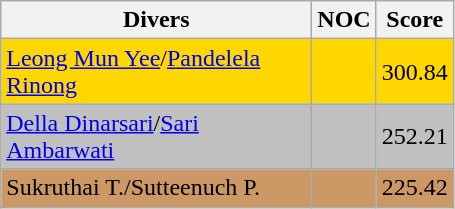<table class=wikitable style="text-align:Left">
<tr>
<th width=200>Divers</th>
<th width=10>NOC</th>
<th width=20>Score</th>
</tr>
<tr bgcolor=gold>
<td><a href='#'>Leong Mun Yee</a>/<a href='#'>Pandelela Rinong</a></td>
<td></td>
<td>300.84</td>
</tr>
<tr bgcolor=silver>
<td><a href='#'>Della Dinarsari</a>/<a href='#'>Sari Ambarwati</a></td>
<td></td>
<td>252.21</td>
</tr>
<tr bgcolor=CC9966>
<td>Sukruthai T./Sutteenuch P.</td>
<td></td>
<td>225.42</td>
</tr>
</table>
